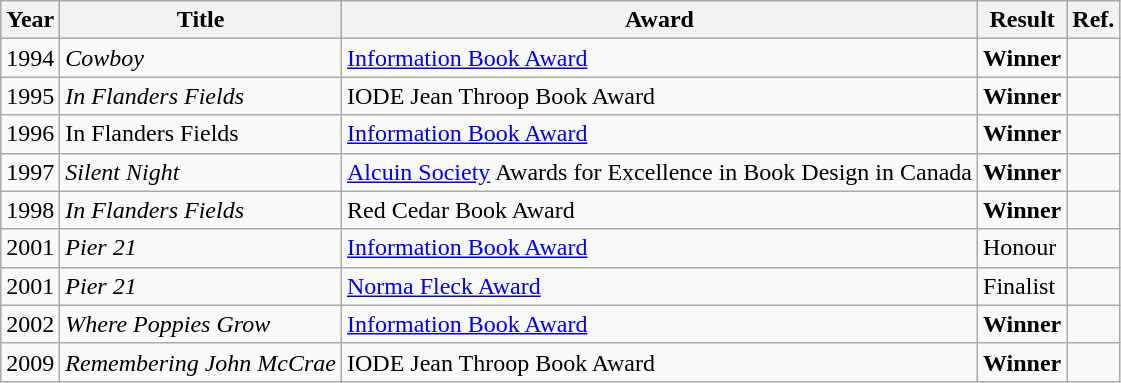<table class="wikitable sortable mw-collapsible">
<tr>
<th>Year</th>
<th>Title</th>
<th>Award</th>
<th>Result</th>
<th>Ref.</th>
</tr>
<tr>
<td>1994</td>
<td><em>Cowboy</em></td>
<td><a href='#'>Information Book Award</a></td>
<td><strong>Winner</strong></td>
<td></td>
</tr>
<tr>
<td>1995</td>
<td><em>In Flanders Fields</em></td>
<td>IODE Jean Throop Book Award</td>
<td><strong>Winner</strong></td>
<td></td>
</tr>
<tr>
<td>1996</td>
<td>In Flanders Fields</td>
<td><a href='#'>Information Book Award</a></td>
<td><strong>Winner</strong></td>
<td></td>
</tr>
<tr>
<td>1997</td>
<td><em>Silent Night</em></td>
<td><a href='#'>Alcuin Society</a> Awards for Excellence in Book Design in Canada</td>
<td><strong>Winner</strong></td>
<td></td>
</tr>
<tr>
<td>1998</td>
<td><em>In Flanders Fields</em></td>
<td>Red Cedar Book Award</td>
<td><strong>Winner</strong></td>
<td></td>
</tr>
<tr>
<td>2001</td>
<td><em>Pier 21</em></td>
<td><a href='#'>Information Book Award</a></td>
<td>Honour</td>
<td></td>
</tr>
<tr>
<td>2001</td>
<td><em>Pier 21</em></td>
<td><a href='#'>Norma Fleck Award</a></td>
<td>Finalist</td>
<td></td>
</tr>
<tr>
<td>2002</td>
<td><em>Where Poppies Grow</em></td>
<td><a href='#'>Information Book Award</a></td>
<td><strong>Winner</strong></td>
<td></td>
</tr>
<tr>
<td>2009</td>
<td><em>Remembering John McCrae</em></td>
<td>IODE Jean Throop Book Award</td>
<td><strong>Winner</strong></td>
<td></td>
</tr>
</table>
